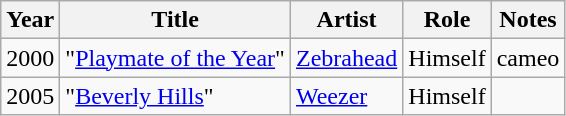<table class="wikitable">
<tr>
<th>Year</th>
<th>Title</th>
<th>Artist</th>
<th>Role</th>
<th>Notes</th>
</tr>
<tr>
<td>2000</td>
<td>"<a href='#'>Playmate of the Year</a>"</td>
<td><a href='#'>Zebrahead</a></td>
<td>Himself</td>
<td>cameo</td>
</tr>
<tr>
<td>2005</td>
<td>"<a href='#'>Beverly Hills</a>"</td>
<td><a href='#'>Weezer</a></td>
<td>Himself</td>
<td></td>
</tr>
</table>
